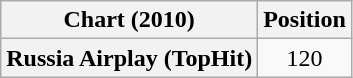<table class="wikitable plainrowheaders" style="text-align:center;">
<tr>
<th scope="col">Chart (2010)</th>
<th scope="col">Position</th>
</tr>
<tr>
<th scope="row">Russia Airplay (TopHit)</th>
<td>120</td>
</tr>
</table>
